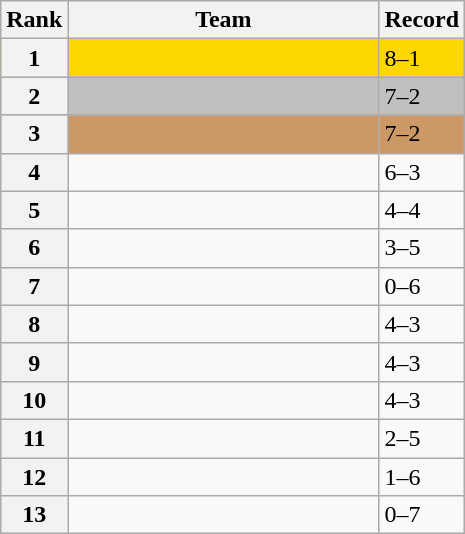<table class="wikitable">
<tr>
<th>Rank</th>
<th width=200px>Team</th>
<th>Record</th>
</tr>
<tr bgcolor=gold>
<th>1</th>
<td></td>
<td>8–1</td>
</tr>
<tr bgcolor=silver>
<th>2</th>
<td></td>
<td>7–2</td>
</tr>
<tr bgcolor=cc9966>
<th>3</th>
<td></td>
<td>7–2</td>
</tr>
<tr>
<th>4</th>
<td></td>
<td>6–3</td>
</tr>
<tr>
<th>5</th>
<td></td>
<td>4–4</td>
</tr>
<tr>
<th>6</th>
<td></td>
<td>3–5</td>
</tr>
<tr>
<th>7</th>
<td></td>
<td>0–6</td>
</tr>
<tr>
<th>8</th>
<td></td>
<td>4–3</td>
</tr>
<tr>
<th>9</th>
<td></td>
<td>4–3</td>
</tr>
<tr>
<th>10</th>
<td></td>
<td>4–3</td>
</tr>
<tr>
<th>11</th>
<td></td>
<td>2–5</td>
</tr>
<tr>
<th>12</th>
<td></td>
<td>1–6</td>
</tr>
<tr>
<th>13</th>
<td></td>
<td>0–7</td>
</tr>
</table>
